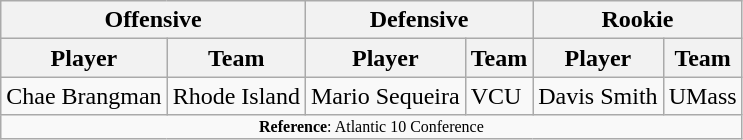<table class="wikitable">
<tr>
<th colspan="2">Offensive</th>
<th colspan="2">Defensive</th>
<th colspan="2">Rookie</th>
</tr>
<tr>
<th>Player</th>
<th>Team</th>
<th>Player</th>
<th>Team</th>
<th>Player</th>
<th>Team</th>
</tr>
<tr>
<td>Chae Brangman</td>
<td>Rhode Island</td>
<td>Mario Sequeira</td>
<td>VCU</td>
<td>Davis Smith</td>
<td>UMass</td>
</tr>
<tr>
<td colspan="12"  style="font-size:8pt; text-align:center;"><strong>Reference</strong>: Atlantic 10 Conference</td>
</tr>
</table>
